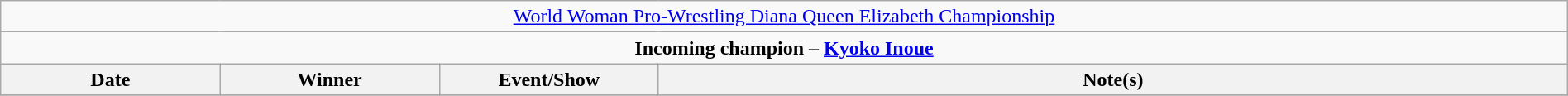<table class="wikitable" style="text-align:center; width:100%;">
<tr>
<td colspan="4" style="text-align: center;"><a href='#'>World Woman Pro-Wrestling Diana Queen Elizabeth Championship</a></td>
</tr>
<tr>
<td colspan="4" style="text-align: center;"><strong>Incoming champion – <a href='#'>Kyoko Inoue</a></strong></td>
</tr>
<tr>
<th width=14%>Date</th>
<th width=14%>Winner</th>
<th width=14%>Event/Show</th>
<th width=58%>Note(s)</th>
</tr>
<tr>
</tr>
</table>
